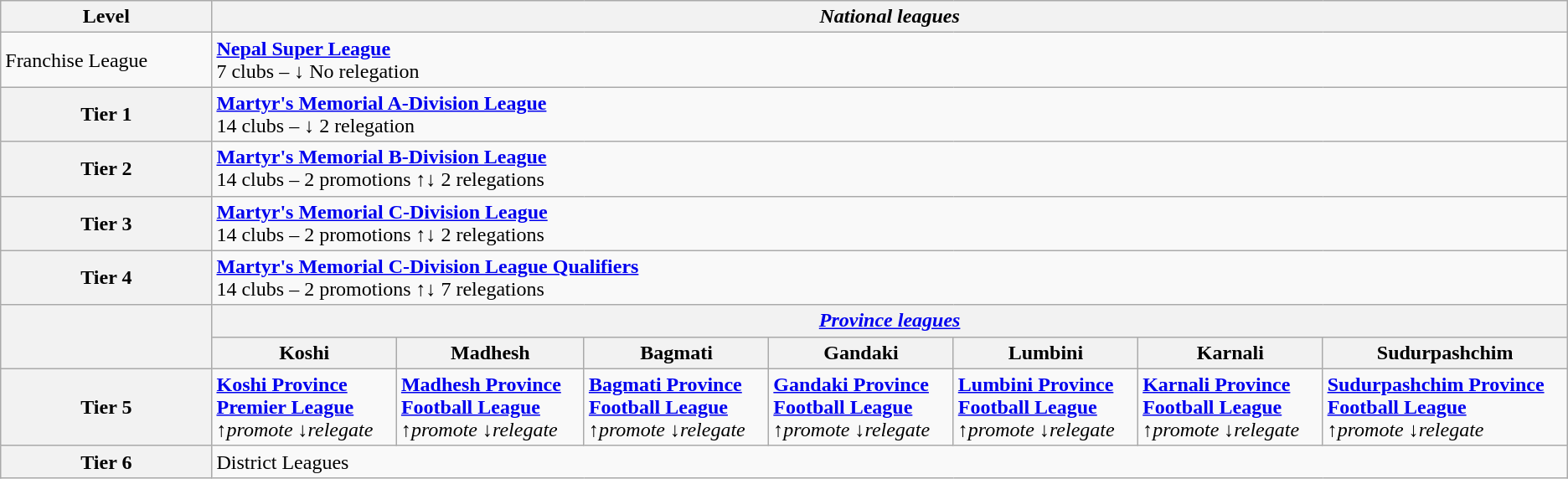<table class="wikitable">
<tr>
<th width="5%">Level</th>
<th colspan="7" width="95%"><em>National leagues</em></th>
</tr>
<tr>
<td>Franchise League</td>
<td colspan="7" align="left"><strong><a href='#'>Nepal Super League</a></strong> <br> 7 clubs – ↓ No relegation</td>
</tr>
<tr>
<th>Tier 1</th>
<td colspan="7" align="left"><strong><a href='#'>Martyr's Memorial A-Division League</a></strong> <br> 14 clubs – ↓ 2 relegation</td>
</tr>
<tr>
<th>Tier 2</th>
<td colspan="7" align="left"><strong><a href='#'>Martyr's Memorial B-Division League</a></strong> <br> 14 clubs – 2 promotions ↑↓ 2 relegations</td>
</tr>
<tr>
<th>Tier 3</th>
<td colspan="7" align="left"><strong><a href='#'>Martyr's Memorial C-Division League</a></strong> <br> 14 clubs – 2 promotions ↑↓ 2 relegations</td>
</tr>
<tr>
<th>Tier 4</th>
<td colspan="7" align="left"><strong><a href='#'>Martyr's Memorial C-Division League Qualifiers</a></strong> <br> 14 clubs – 2 promotions ↑↓ 7 relegations</td>
</tr>
<tr>
<th rowspan="2"></th>
<th colspan="7"><span><em><a href='#'>Province leagues</a></em></span></th>
</tr>
<tr>
<th width="4%">Koshi</th>
<th width="4%">Madhesh</th>
<th width="4%">Bagmati</th>
<th width="4%">Gandaki</th>
<th width="4%">Lumbini</th>
<th width="4%">Karnali</th>
<th width="4%">Sudurpashchim</th>
</tr>
<tr>
<th>Tier 5</th>
<td><strong><a href='#'>Koshi Province Premier League</a></strong><br><em>↑promote</em> <em>↓relegate</em></td>
<td><strong><a href='#'>Madhesh Province Football League</a></strong><br><em>↑promote</em> <em>↓relegate</em></td>
<td><strong><a href='#'>Bagmati Province Football League</a></strong><br><em>↑promote</em> <em>↓relegate</em></td>
<td><strong><a href='#'>Gandaki Province Football League</a></strong><br><em>↑promote</em> <em>↓relegate</em></td>
<td><strong><a href='#'>Lumbini Province Football League</a></strong><br><em>↑promote</em> <em>↓relegate</em></td>
<td><strong><a href='#'>Karnali Province Football League</a></strong><br><em>↑promote</em> <em>↓relegate</em></td>
<td><strong><a href='#'>Sudurpashchim Province Football League</a></strong><br><em>↑promote</em> <em>↓relegate</em></td>
</tr>
<tr>
<th>Tier 6</th>
<td colspan=7>District Leagues</td>
</tr>
</table>
